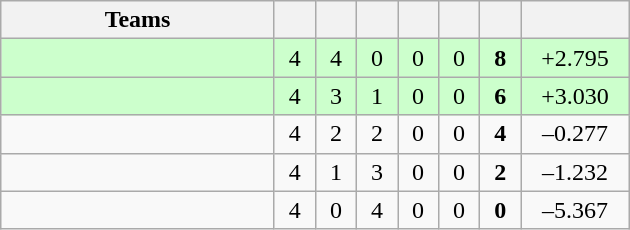<table class="wikitable" style="text-align:center">
<tr>
<th style="width:175px;">Teams</th>
<th style="width:20px;"></th>
<th style="width:20px;"></th>
<th style="width:20px;"></th>
<th style="width:20px;"></th>
<th style="width:20px;"></th>
<th style="width:20px;"></th>
<th style="width:65px;"></th>
</tr>
<tr style="background:#cfc;">
<td style="text-align:left"></td>
<td>4</td>
<td>4</td>
<td>0</td>
<td>0</td>
<td>0</td>
<td><strong>8</strong></td>
<td>+2.795</td>
</tr>
<tr style="background:#cfc;">
<td style="text-align:left"></td>
<td>4</td>
<td>3</td>
<td>1</td>
<td>0</td>
<td>0</td>
<td><strong>6</strong></td>
<td>+3.030</td>
</tr>
<tr>
<td style="text-align:left"></td>
<td>4</td>
<td>2</td>
<td>2</td>
<td>0</td>
<td>0</td>
<td><strong>4</strong></td>
<td>–0.277</td>
</tr>
<tr>
<td style="text-align:left"></td>
<td>4</td>
<td>1</td>
<td>3</td>
<td>0</td>
<td>0</td>
<td><strong>2</strong></td>
<td>–1.232</td>
</tr>
<tr>
<td style="text-align:left"></td>
<td>4</td>
<td>0</td>
<td>4</td>
<td>0</td>
<td>0</td>
<td><strong>0</strong></td>
<td>–5.367</td>
</tr>
</table>
